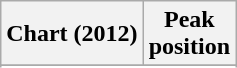<table class="wikitable sortable plainrowheaders" style="text-align:center">
<tr>
<th scope="col">Chart (2012)</th>
<th scope="col">Peak<br> position</th>
</tr>
<tr>
</tr>
<tr>
</tr>
<tr>
</tr>
<tr>
</tr>
<tr>
</tr>
</table>
